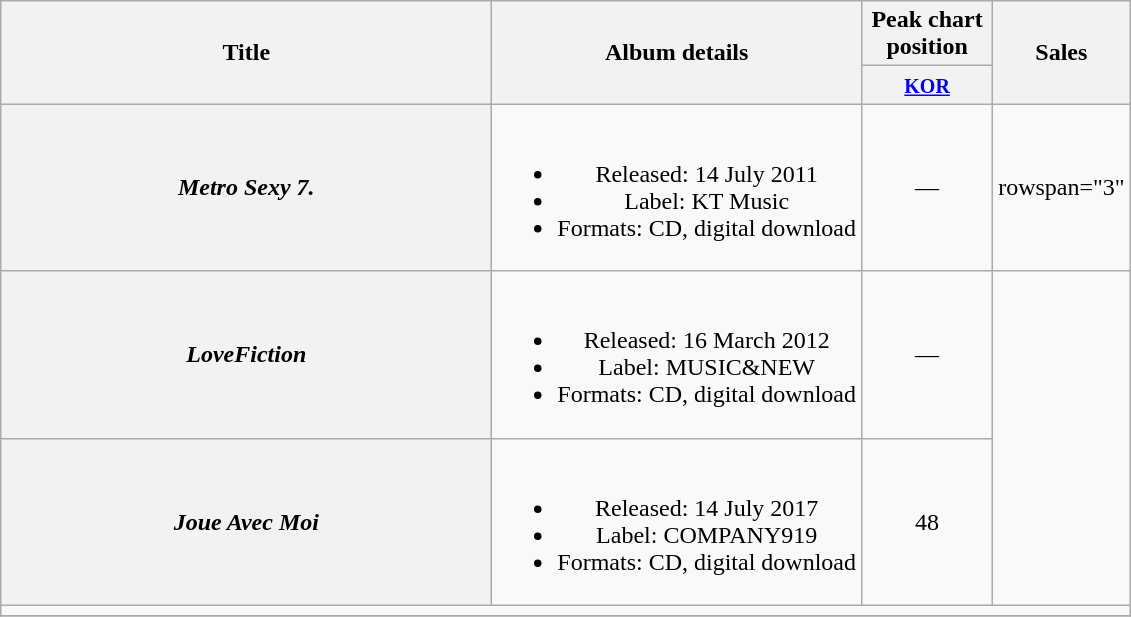<table class="wikitable plainrowheaders" style="text-align:center;">
<tr>
<th scope="col" rowspan="2" style="width:20em;">Title</th>
<th scope="col" rowspan="2">Album details</th>
<th scope="col" style="width:5em;">Peak chart position</th>
<th scope="col" rowspan="2">Sales</th>
</tr>
<tr>
<th><small><a href='#'>KOR</a></small><br></th>
</tr>
<tr>
<th scope="row"><em>Metro Sexy 7.</em></th>
<td><br><ul><li>Released: 14 July 2011</li><li>Label: KT Music</li><li>Formats: CD, digital download</li></ul></td>
<td>—</td>
<td>rowspan="3" </td>
</tr>
<tr>
<th scope="row"><em>LoveFiction</em></th>
<td><br><ul><li>Released: 16 March 2012</li><li>Label: MUSIC&NEW</li><li>Formats: CD, digital download</li></ul></td>
<td>—</td>
</tr>
<tr>
<th scope="row"><em>Joue Avec Moi</em></th>
<td><br><ul><li>Released: 14 July 2017</li><li>Label: COMPANY919</li><li>Formats: CD, digital download</li></ul></td>
<td>48</td>
</tr>
<tr>
<td colspan="4"></td>
</tr>
<tr>
</tr>
</table>
